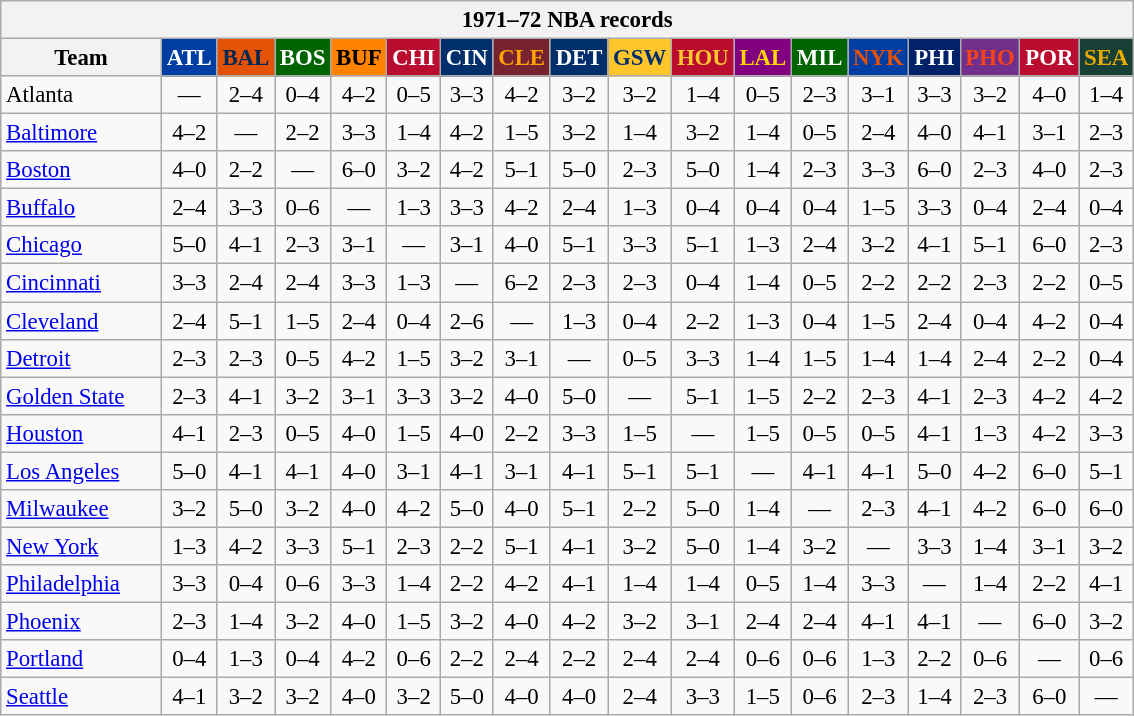<table class="wikitable" style="font-size:95%; text-align:center;">
<tr>
<th colspan=18>1971–72 NBA records</th>
</tr>
<tr>
<th width=100>Team</th>
<th style="background:#003EA4;color:#FFFFFF;width=35">ATL</th>
<th style="background:#E45206;color:#002854;width=35">BAL</th>
<th style="background:#006400;color:#FFFFFF;width=35">BOS</th>
<th style="background:#FF8201;color:#000000;width=35">BUF</th>
<th style="background:#BA0C2F;color:#FFFFFF;width=35">CHI</th>
<th style="background:#012F6B;color:#FFFFFF;width=35">CIN</th>
<th style="background:#77222F;color:#FFA402;width=35">CLE</th>
<th style="background:#012F6B;color:#FFFFFF;width=35">DET</th>
<th style="background:#FFC62C;color:#012F6B;width=35">GSW</th>
<th style="background:#BA0C2F;color:#FEC72E;width=35">HOU</th>
<th style="background:#800080;color:#FFD700;width=35">LAL</th>
<th style="background:#006400;color:#FFFFFF;width=35">MIL</th>
<th style="background:#003EA4;color:#E35208;width=35">NYK</th>
<th style="background:#012268;color:#FFFFFF;width=35">PHI</th>
<th style="background:#702F8B;color:#FA4417;width=35">PHO</th>
<th style="background:#BA0C2F;color:#FFFFFF;width=35">POR</th>
<th style="background:#173F36;color:#EBAA00;width=35">SEA</th>
</tr>
<tr>
<td style="text-align:left;">Atlanta</td>
<td>—</td>
<td>2–4</td>
<td>0–4</td>
<td>4–2</td>
<td>0–5</td>
<td>3–3</td>
<td>4–2</td>
<td>3–2</td>
<td>3–2</td>
<td>1–4</td>
<td>0–5</td>
<td>2–3</td>
<td>3–1</td>
<td>3–3</td>
<td>3–2</td>
<td>4–0</td>
<td>1–4</td>
</tr>
<tr>
<td style="text-align:left;"><a href='#'>Baltimore</a></td>
<td>4–2</td>
<td>—</td>
<td>2–2</td>
<td>3–3</td>
<td>1–4</td>
<td>4–2</td>
<td>1–5</td>
<td>3–2</td>
<td>1–4</td>
<td>3–2</td>
<td>1–4</td>
<td>0–5</td>
<td>2–4</td>
<td>4–0</td>
<td>4–1</td>
<td>3–1</td>
<td>2–3</td>
</tr>
<tr>
<td style="text-align:left;"><a href='#'>Boston</a></td>
<td>4–0</td>
<td>2–2</td>
<td>—</td>
<td>6–0</td>
<td>3–2</td>
<td>4–2</td>
<td>5–1</td>
<td>5–0</td>
<td>2–3</td>
<td>5–0</td>
<td>1–4</td>
<td>2–3</td>
<td>3–3</td>
<td>6–0</td>
<td>2–3</td>
<td>4–0</td>
<td>2–3</td>
</tr>
<tr>
<td style="text-align:left;"><a href='#'>Buffalo</a></td>
<td>2–4</td>
<td>3–3</td>
<td>0–6</td>
<td>—</td>
<td>1–3</td>
<td>3–3</td>
<td>4–2</td>
<td>2–4</td>
<td>1–3</td>
<td>0–4</td>
<td>0–4</td>
<td>0–4</td>
<td>1–5</td>
<td>3–3</td>
<td>0–4</td>
<td>2–4</td>
<td>0–4</td>
</tr>
<tr>
<td style="text-align:left;"><a href='#'>Chicago</a></td>
<td>5–0</td>
<td>4–1</td>
<td>2–3</td>
<td>3–1</td>
<td>—</td>
<td>3–1</td>
<td>4–0</td>
<td>5–1</td>
<td>3–3</td>
<td>5–1</td>
<td>1–3</td>
<td>2–4</td>
<td>3–2</td>
<td>4–1</td>
<td>5–1</td>
<td>6–0</td>
<td>2–3</td>
</tr>
<tr>
<td style="text-align:left;"><a href='#'>Cincinnati</a></td>
<td>3–3</td>
<td>2–4</td>
<td>2–4</td>
<td>3–3</td>
<td>1–3</td>
<td>—</td>
<td>6–2</td>
<td>2–3</td>
<td>2–3</td>
<td>0–4</td>
<td>1–4</td>
<td>0–5</td>
<td>2–2</td>
<td>2–2</td>
<td>2–3</td>
<td>2–2</td>
<td>0–5</td>
</tr>
<tr>
<td style="text-align:left;"><a href='#'>Cleveland</a></td>
<td>2–4</td>
<td>5–1</td>
<td>1–5</td>
<td>2–4</td>
<td>0–4</td>
<td>2–6</td>
<td>—</td>
<td>1–3</td>
<td>0–4</td>
<td>2–2</td>
<td>1–3</td>
<td>0–4</td>
<td>1–5</td>
<td>2–4</td>
<td>0–4</td>
<td>4–2</td>
<td>0–4</td>
</tr>
<tr>
<td style="text-align:left;"><a href='#'>Detroit</a></td>
<td>2–3</td>
<td>2–3</td>
<td>0–5</td>
<td>4–2</td>
<td>1–5</td>
<td>3–2</td>
<td>3–1</td>
<td>—</td>
<td>0–5</td>
<td>3–3</td>
<td>1–4</td>
<td>1–5</td>
<td>1–4</td>
<td>1–4</td>
<td>2–4</td>
<td>2–2</td>
<td>0–4</td>
</tr>
<tr>
<td style="text-align:left;"><a href='#'>Golden State</a></td>
<td>2–3</td>
<td>4–1</td>
<td>3–2</td>
<td>3–1</td>
<td>3–3</td>
<td>3–2</td>
<td>4–0</td>
<td>5–0</td>
<td>—</td>
<td>5–1</td>
<td>1–5</td>
<td>2–2</td>
<td>2–3</td>
<td>4–1</td>
<td>2–3</td>
<td>4–2</td>
<td>4–2</td>
</tr>
<tr>
<td style="text-align:left;"><a href='#'>Houston</a></td>
<td>4–1</td>
<td>2–3</td>
<td>0–5</td>
<td>4–0</td>
<td>1–5</td>
<td>4–0</td>
<td>2–2</td>
<td>3–3</td>
<td>1–5</td>
<td>—</td>
<td>1–5</td>
<td>0–5</td>
<td>0–5</td>
<td>4–1</td>
<td>1–3</td>
<td>4–2</td>
<td>3–3</td>
</tr>
<tr>
<td style="text-align:left;"><a href='#'>Los Angeles</a></td>
<td>5–0</td>
<td>4–1</td>
<td>4–1</td>
<td>4–0</td>
<td>3–1</td>
<td>4–1</td>
<td>3–1</td>
<td>4–1</td>
<td>5–1</td>
<td>5–1</td>
<td>—</td>
<td>4–1</td>
<td>4–1</td>
<td>5–0</td>
<td>4–2</td>
<td>6–0</td>
<td>5–1</td>
</tr>
<tr>
<td style="text-align:left;"><a href='#'>Milwaukee</a></td>
<td>3–2</td>
<td>5–0</td>
<td>3–2</td>
<td>4–0</td>
<td>4–2</td>
<td>5–0</td>
<td>4–0</td>
<td>5–1</td>
<td>2–2</td>
<td>5–0</td>
<td>1–4</td>
<td>—</td>
<td>2–3</td>
<td>4–1</td>
<td>4–2</td>
<td>6–0</td>
<td>6–0</td>
</tr>
<tr>
<td style="text-align:left;"><a href='#'>New York</a></td>
<td>1–3</td>
<td>4–2</td>
<td>3–3</td>
<td>5–1</td>
<td>2–3</td>
<td>2–2</td>
<td>5–1</td>
<td>4–1</td>
<td>3–2</td>
<td>5–0</td>
<td>1–4</td>
<td>3–2</td>
<td>—</td>
<td>3–3</td>
<td>1–4</td>
<td>3–1</td>
<td>3–2</td>
</tr>
<tr>
<td style="text-align:left;"><a href='#'>Philadelphia</a></td>
<td>3–3</td>
<td>0–4</td>
<td>0–6</td>
<td>3–3</td>
<td>1–4</td>
<td>2–2</td>
<td>4–2</td>
<td>4–1</td>
<td>1–4</td>
<td>1–4</td>
<td>0–5</td>
<td>1–4</td>
<td>3–3</td>
<td>—</td>
<td>1–4</td>
<td>2–2</td>
<td>4–1</td>
</tr>
<tr>
<td style="text-align:left;"><a href='#'>Phoenix</a></td>
<td>2–3</td>
<td>1–4</td>
<td>3–2</td>
<td>4–0</td>
<td>1–5</td>
<td>3–2</td>
<td>4–0</td>
<td>4–2</td>
<td>3–2</td>
<td>3–1</td>
<td>2–4</td>
<td>2–4</td>
<td>4–1</td>
<td>4–1</td>
<td>—</td>
<td>6–0</td>
<td>3–2</td>
</tr>
<tr>
<td style="text-align:left;"><a href='#'>Portland</a></td>
<td>0–4</td>
<td>1–3</td>
<td>0–4</td>
<td>4–2</td>
<td>0–6</td>
<td>2–2</td>
<td>2–4</td>
<td>2–2</td>
<td>2–4</td>
<td>2–4</td>
<td>0–6</td>
<td>0–6</td>
<td>1–3</td>
<td>2–2</td>
<td>0–6</td>
<td>—</td>
<td>0–6</td>
</tr>
<tr>
<td style="text-align:left;"><a href='#'>Seattle</a></td>
<td>4–1</td>
<td>3–2</td>
<td>3–2</td>
<td>4–0</td>
<td>3–2</td>
<td>5–0</td>
<td>4–0</td>
<td>4–0</td>
<td>2–4</td>
<td>3–3</td>
<td>1–5</td>
<td>0–6</td>
<td>2–3</td>
<td>1–4</td>
<td>2–3</td>
<td>6–0</td>
<td>—</td>
</tr>
</table>
